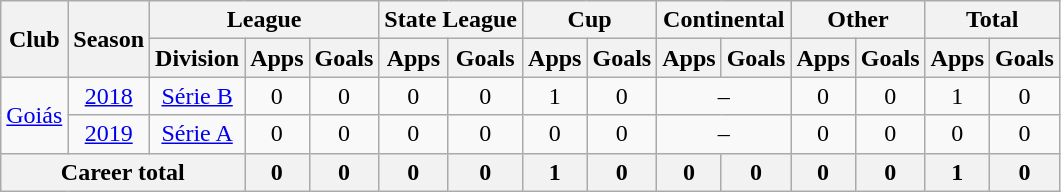<table class="wikitable" style="text-align: center">
<tr>
<th rowspan="2">Club</th>
<th rowspan="2">Season</th>
<th colspan="3">League</th>
<th colspan="2">State League</th>
<th colspan="2">Cup</th>
<th colspan="2">Continental</th>
<th colspan="2">Other</th>
<th colspan="2">Total</th>
</tr>
<tr>
<th>Division</th>
<th>Apps</th>
<th>Goals</th>
<th>Apps</th>
<th>Goals</th>
<th>Apps</th>
<th>Goals</th>
<th>Apps</th>
<th>Goals</th>
<th>Apps</th>
<th>Goals</th>
<th>Apps</th>
<th>Goals</th>
</tr>
<tr>
<td rowspan="2"><a href='#'>Goiás</a></td>
<td><a href='#'>2018</a></td>
<td><a href='#'>Série B</a></td>
<td>0</td>
<td>0</td>
<td>0</td>
<td>0</td>
<td>1</td>
<td>0</td>
<td colspan="2">–</td>
<td>0</td>
<td>0</td>
<td>1</td>
<td>0</td>
</tr>
<tr>
<td><a href='#'>2019</a></td>
<td><a href='#'>Série A</a></td>
<td>0</td>
<td>0</td>
<td>0</td>
<td>0</td>
<td>0</td>
<td>0</td>
<td colspan="2">–</td>
<td>0</td>
<td>0</td>
<td>0</td>
<td>0</td>
</tr>
<tr>
<th colspan="3"><strong>Career total</strong></th>
<th>0</th>
<th>0</th>
<th>0</th>
<th>0</th>
<th>1</th>
<th>0</th>
<th>0</th>
<th>0</th>
<th>0</th>
<th>0</th>
<th>1</th>
<th>0</th>
</tr>
</table>
